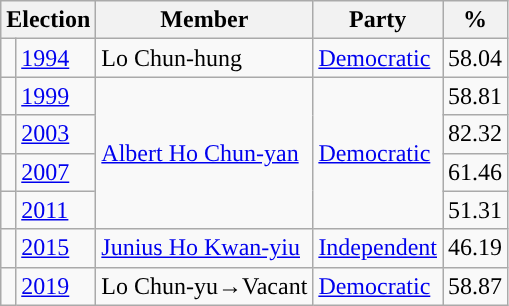<table class="wikitable">
<tr>
<th colspan="2">Election</th>
<th>Member</th>
<th>Party</th>
<th>%</th>
</tr>
<tr>
<td style="background-color: "></td>
<td><a href='#'>1994</a></td>
<td>Lo Chun-hung</td>
<td><a href='#'>Democratic</a></td>
<td>58.04</td>
</tr>
<tr>
<td style="background-color: "></td>
<td><a href='#'>1999</a></td>
<td rowspan=4><a href='#'>Albert Ho Chun-yan</a></td>
<td rowspan=4><a href='#'>Democratic</a></td>
<td>58.81</td>
</tr>
<tr>
<td style="background-color: "></td>
<td><a href='#'>2003</a></td>
<td>82.32</td>
</tr>
<tr>
<td style="background-color: "></td>
<td><a href='#'>2007</a></td>
<td>61.46</td>
</tr>
<tr>
<td style="background-color: "></td>
<td><a href='#'>2011</a></td>
<td>51.31</td>
</tr>
<tr>
<td style="background-color: "></td>
<td><a href='#'>2015</a></td>
<td><a href='#'>Junius Ho Kwan-yiu</a></td>
<td><a href='#'>Independent</a></td>
<td>46.19</td>
</tr>
<tr>
<td style="background-color: "></td>
<td><a href='#'>2019</a></td>
<td>Lo Chun-yu→Vacant</td>
<td><a href='#'>Democratic</a></td>
<td>58.87</td>
</tr>
</table>
